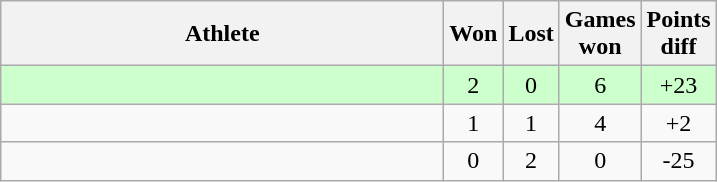<table class="wikitable">
<tr>
<th style="width:18em">Athlete</th>
<th>Won</th>
<th>Lost</th>
<th>Games<br>won</th>
<th>Points<br>diff</th>
</tr>
<tr bgcolor="#ccffcc">
<td></td>
<td align="center">2</td>
<td align="center">0</td>
<td align="center">6</td>
<td align="center">+23</td>
</tr>
<tr>
<td></td>
<td align="center">1</td>
<td align="center">1</td>
<td align="center">4</td>
<td align="center">+2</td>
</tr>
<tr>
<td></td>
<td align="center">0</td>
<td align="center">2</td>
<td align="center">0</td>
<td align="center">-25</td>
</tr>
</table>
